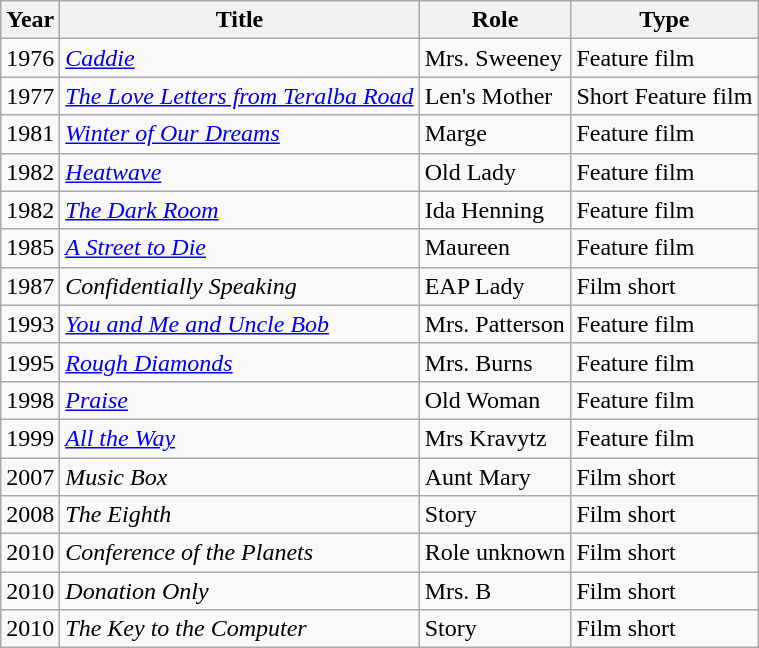<table class="wikitable">
<tr>
<th>Year</th>
<th>Title</th>
<th>Role</th>
<th>Type</th>
</tr>
<tr>
<td>1976</td>
<td><em><a href='#'>Caddie</a></em></td>
<td>Mrs. Sweeney</td>
<td>Feature film</td>
</tr>
<tr>
<td>1977</td>
<td><em><a href='#'>The Love Letters from Teralba Road</a></em></td>
<td>Len's Mother</td>
<td>Short Feature film</td>
</tr>
<tr>
<td>1981</td>
<td><em><a href='#'>Winter of Our Dreams</a></em></td>
<td>Marge</td>
<td>Feature film</td>
</tr>
<tr>
<td>1982</td>
<td><em><a href='#'>Heatwave</a></em></td>
<td>Old Lady</td>
<td>Feature film</td>
</tr>
<tr>
<td>1982</td>
<td><em><a href='#'>The Dark Room</a></em></td>
<td>Ida Henning</td>
<td>Feature film</td>
</tr>
<tr>
<td>1985</td>
<td><em><a href='#'>A Street to Die</a></em></td>
<td>Maureen</td>
<td>Feature film</td>
</tr>
<tr>
<td>1987</td>
<td><em>Confidentially Speaking</em></td>
<td>EAP Lady</td>
<td>Film short</td>
</tr>
<tr>
<td>1993</td>
<td><em><a href='#'>You and Me and Uncle Bob</a></em></td>
<td>Mrs. Patterson</td>
<td>Feature film</td>
</tr>
<tr>
<td>1995</td>
<td><em><a href='#'>Rough Diamonds</a></em></td>
<td>Mrs. Burns</td>
<td>Feature film</td>
</tr>
<tr>
<td>1998</td>
<td><em><a href='#'>Praise</a></em></td>
<td>Old Woman</td>
<td>Feature film</td>
</tr>
<tr>
<td>1999</td>
<td><em><a href='#'>All the Way</a></em></td>
<td>Mrs Kravytz</td>
<td>Feature film</td>
</tr>
<tr>
<td>2007</td>
<td><em>Music Box</em></td>
<td>Aunt Mary</td>
<td>Film short</td>
</tr>
<tr>
<td>2008</td>
<td><em>The Eighth</em></td>
<td>Story</td>
<td>Film short</td>
</tr>
<tr>
<td>2010</td>
<td><em>Conference of the Planets</em></td>
<td>Role unknown</td>
<td>Film short</td>
</tr>
<tr>
<td>2010</td>
<td><em>Donation Only</em></td>
<td>Mrs. B</td>
<td>Film short</td>
</tr>
<tr>
<td>2010</td>
<td><em>The Key to the Computer</em></td>
<td>Story</td>
<td>Film short</td>
</tr>
</table>
